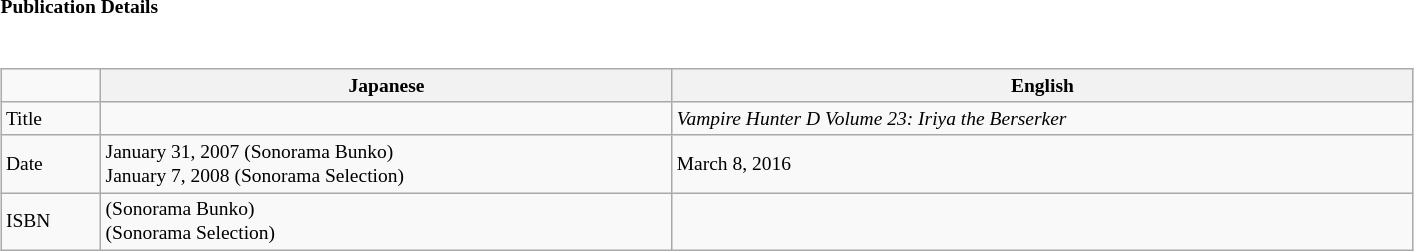<table class="collapsible collapsed" border="0" style="width:75%; font-size:small;">
<tr>
<th style="width:20em; text-align:left">Publication Details</th>
<th></th>
</tr>
<tr>
<td colspan="2"><br><table class="wikitable" style="width:100%; font-size:small;  margin-right:-1em;">
<tr>
<td></td>
<th>Japanese</th>
<th>English</th>
</tr>
<tr>
<td>Title</td>
<td> </td>
<td> <em>Vampire Hunter D Volume 23: Iriya the Berserker</em></td>
</tr>
<tr>
<td>Date</td>
<td> January 31, 2007 (Sonorama Bunko)<br>January 7, 2008 (Sonorama Selection)</td>
<td> March 8, 2016</td>
</tr>
<tr>
<td>ISBN</td>
<td>  (Sonorama Bunko)<br> (Sonorama Selection)</td>
<td> </td>
</tr>
</table>
</td>
</tr>
</table>
